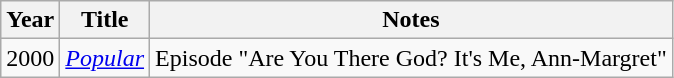<table class="wikitable">
<tr>
<th>Year</th>
<th>Title</th>
<th>Notes</th>
</tr>
<tr>
<td>2000</td>
<td><em><a href='#'>Popular</a></em></td>
<td>Episode "Are You There God? It's Me, Ann-Margret"</td>
</tr>
</table>
